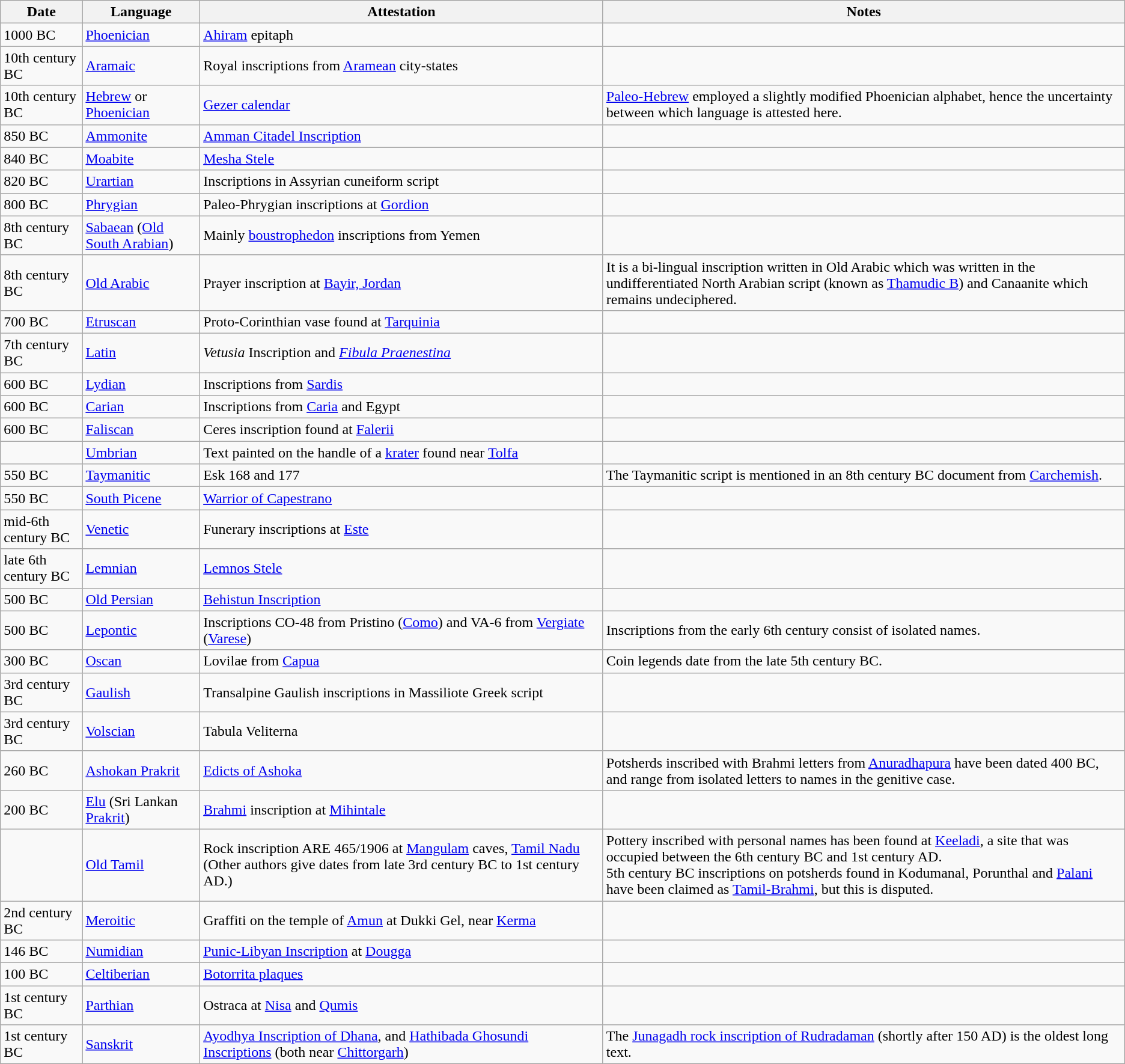<table class="wikitable">
<tr>
<th>Date</th>
<th>Language</th>
<th>Attestation</th>
<th>Notes</th>
</tr>
<tr>
<td> 1000 BC</td>
<td><a href='#'>Phoenician</a></td>
<td><a href='#'>Ahiram</a> epitaph</td>
<td></td>
</tr>
<tr>
<td>10th century BC</td>
<td><a href='#'>Aramaic</a></td>
<td>Royal inscriptions from <a href='#'>Aramean</a> city-states</td>
<td></td>
</tr>
<tr>
<td>10th century BC</td>
<td><a href='#'>Hebrew</a> or <a href='#'>Phoenician</a></td>
<td><a href='#'>Gezer calendar</a></td>
<td><a href='#'>Paleo-Hebrew</a> employed a slightly modified Phoenician alphabet, hence the uncertainty between which language is attested here.</td>
</tr>
<tr>
<td> 850 BC</td>
<td><a href='#'>Ammonite</a></td>
<td><a href='#'>Amman Citadel Inscription</a></td>
<td></td>
</tr>
<tr>
<td> 840 BC</td>
<td><a href='#'>Moabite</a></td>
<td><a href='#'>Mesha Stele</a></td>
<td></td>
</tr>
<tr>
<td> 820 BC</td>
<td><a href='#'>Urartian</a></td>
<td>Inscriptions in Assyrian cuneiform script</td>
<td></td>
</tr>
<tr>
<td> 800 BC</td>
<td><a href='#'>Phrygian</a></td>
<td>Paleo-Phrygian inscriptions at <a href='#'>Gordion</a></td>
<td></td>
</tr>
<tr>
<td>8th century BC</td>
<td><a href='#'>Sabaean</a> (<a href='#'>Old South Arabian</a>)</td>
<td>Mainly <a href='#'>boustrophedon</a> inscriptions from Yemen</td>
<td></td>
</tr>
<tr>
<td>8th century BC</td>
<td><a href='#'>Old Arabic</a></td>
<td>Prayer inscription at <a href='#'>Bayir, Jordan</a></td>
<td>It is a bi-lingual inscription written in Old Arabic which was written in the undifferentiated North Arabian script (known as <a href='#'>Thamudic B</a>) and Canaanite which remains undeciphered.</td>
</tr>
<tr>
<td> 700 BC</td>
<td><a href='#'>Etruscan</a></td>
<td>Proto-Corinthian vase found at <a href='#'>Tarquinia</a></td>
<td></td>
</tr>
<tr>
<td>7th century BC</td>
<td><a href='#'>Latin</a></td>
<td><em>Vetusia</em> Inscription and <em><a href='#'>Fibula Praenestina</a></em></td>
<td></td>
</tr>
<tr>
<td> 600 BC</td>
<td><a href='#'>Lydian</a></td>
<td>Inscriptions from <a href='#'>Sardis</a></td>
<td></td>
</tr>
<tr>
<td> 600 BC</td>
<td><a href='#'>Carian</a></td>
<td>Inscriptions from <a href='#'>Caria</a> and Egypt</td>
<td></td>
</tr>
<tr>
<td> 600 BC</td>
<td><a href='#'>Faliscan</a></td>
<td>Ceres inscription found at <a href='#'>Falerii</a></td>
<td></td>
</tr>
<tr>
<td></td>
<td><a href='#'>Umbrian</a></td>
<td>Text painted on the handle of a <a href='#'>krater</a> found near <a href='#'>Tolfa</a></td>
<td></td>
</tr>
<tr>
<td> 550 BC</td>
<td><a href='#'>Taymanitic</a></td>
<td>Esk 168 and 177</td>
<td>The Taymanitic script is mentioned in an 8th century BC document from <a href='#'>Carchemish</a>.</td>
</tr>
<tr>
<td> 550 BC</td>
<td><a href='#'>South Picene</a></td>
<td><a href='#'>Warrior of Capestrano</a></td>
<td></td>
</tr>
<tr>
<td>mid-6th century BC</td>
<td><a href='#'>Venetic</a></td>
<td>Funerary inscriptions at <a href='#'>Este</a></td>
<td></td>
</tr>
<tr>
<td>late 6th century BC</td>
<td><a href='#'>Lemnian</a></td>
<td><a href='#'>Lemnos Stele</a></td>
<td></td>
</tr>
<tr>
<td> 500 BC</td>
<td><a href='#'>Old Persian</a></td>
<td><a href='#'>Behistun Inscription</a></td>
<td></td>
</tr>
<tr>
<td> 500 BC</td>
<td><a href='#'>Lepontic</a></td>
<td>Inscriptions CO-48 from Pristino (<a href='#'>Como</a>) and VA-6 from <a href='#'>Vergiate</a> (<a href='#'>Varese</a>)</td>
<td>Inscriptions from the early 6th century consist of isolated names.</td>
</tr>
<tr>
<td> 300 BC</td>
<td><a href='#'>Oscan</a></td>
<td>Lovilae from <a href='#'>Capua</a></td>
<td>Coin legends date from the late 5th century BC.</td>
</tr>
<tr>
<td>3rd century BC</td>
<td><a href='#'>Gaulish</a></td>
<td>Transalpine Gaulish inscriptions in Massiliote Greek script</td>
<td></td>
</tr>
<tr>
<td>3rd century BC</td>
<td><a href='#'>Volscian</a></td>
<td>Tabula Veliterna</td>
<td></td>
</tr>
<tr>
<td> 260 BC</td>
<td><a href='#'>Ashokan Prakrit</a></td>
<td><a href='#'>Edicts of Ashoka</a></td>
<td>Potsherds inscribed with Brahmi letters from <a href='#'>Anuradhapura</a> have been dated  400 BC, and range from isolated letters to names in the genitive case.</td>
</tr>
<tr>
<td> 200 BC</td>
<td><a href='#'>Elu</a> (Sri Lankan <a href='#'>Prakrit</a>)</td>
<td><a href='#'>Brahmi</a> inscription at <a href='#'>Mihintale</a></td>
<td></td>
</tr>
<tr>
<td></td>
<td><a href='#'>Old Tamil</a></td>
<td>Rock inscription ARE 465/1906 at <a href='#'>Mangulam</a> caves, <a href='#'>Tamil Nadu</a> (Other authors give dates from late 3rd century BC to 1st century AD.)</td>
<td>Pottery inscribed with personal names has been found at <a href='#'>Keeladi</a>, a site that was occupied between the 6th century BC and 1st century AD.<br>5th century BC inscriptions on potsherds found in Kodumanal, Porunthal and <a href='#'>Palani</a> have been claimed as <a href='#'>Tamil-Brahmi</a>, but this is disputed.</td>
</tr>
<tr>
<td>2nd century BC</td>
<td><a href='#'>Meroitic</a></td>
<td>Graffiti on the temple of <a href='#'>Amun</a> at Dukki Gel, near <a href='#'>Kerma</a></td>
<td></td>
</tr>
<tr>
<td> 146 BC</td>
<td><a href='#'>Numidian</a></td>
<td><a href='#'>Punic-Libyan Inscription</a> at <a href='#'>Dougga</a></td>
<td></td>
</tr>
<tr>
<td> 100 BC</td>
<td><a href='#'>Celtiberian</a></td>
<td><a href='#'>Botorrita plaques</a></td>
<td></td>
</tr>
<tr>
<td>1st century BC</td>
<td><a href='#'>Parthian</a></td>
<td>Ostraca at <a href='#'>Nisa</a> and <a href='#'>Qumis</a></td>
<td></td>
</tr>
<tr>
<td>1st century BC</td>
<td><a href='#'>Sanskrit</a></td>
<td><a href='#'>Ayodhya Inscription of Dhana</a>, and <a href='#'>Hathibada Ghosundi Inscriptions</a> (both near <a href='#'>Chittorgarh</a>)</td>
<td>The <a href='#'>Junagadh rock inscription of Rudradaman</a> (shortly after 150 AD) is the oldest long text.</td>
</tr>
</table>
